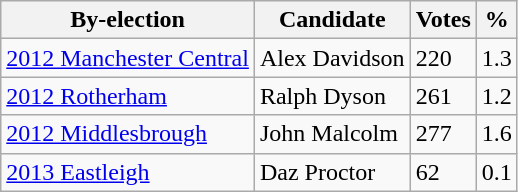<table class="wikitable">
<tr>
<th>By-election</th>
<th>Candidate</th>
<th>Votes</th>
<th>%</th>
</tr>
<tr>
<td><a href='#'>2012 Manchester Central</a></td>
<td>Alex Davidson</td>
<td>220</td>
<td>1.3</td>
</tr>
<tr>
<td><a href='#'>2012 Rotherham</a></td>
<td>Ralph Dyson</td>
<td>261</td>
<td>1.2</td>
</tr>
<tr>
<td><a href='#'>2012 Middlesbrough</a></td>
<td>John Malcolm</td>
<td>277</td>
<td>1.6</td>
</tr>
<tr>
<td><a href='#'>2013 Eastleigh</a></td>
<td>Daz Proctor</td>
<td>62</td>
<td>0.1</td>
</tr>
</table>
